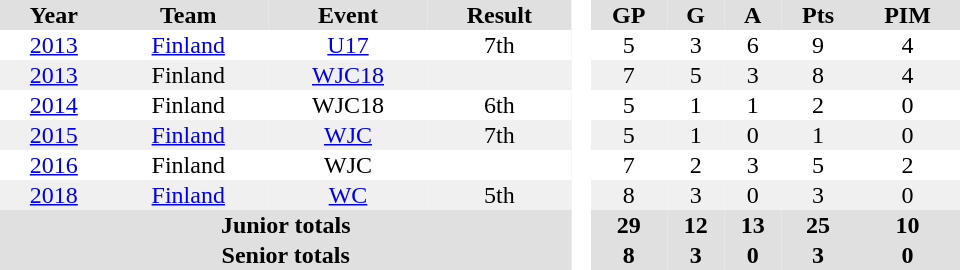<table border="0" cellpadding="1" cellspacing="0" style="text-align:center; width:40em;">
<tr style="background:#e0e0e0;">
<th>Year</th>
<th>Team</th>
<th>Event</th>
<th>Result</th>
<th rowspan="99" bgcolor="#ffffff"> </th>
<th>GP</th>
<th>G</th>
<th>A</th>
<th>Pts</th>
<th>PIM</th>
</tr>
<tr>
<td><a href='#'>2013</a></td>
<td><a href='#'>Finland</a></td>
<td><a href='#'>U17</a></td>
<td>7th</td>
<td>5</td>
<td>3</td>
<td>6</td>
<td>9</td>
<td>4</td>
</tr>
<tr style="background:#f0f0f0;">
<td><a href='#'>2013</a></td>
<td>Finland</td>
<td><a href='#'>WJC18</a></td>
<td></td>
<td>7</td>
<td>5</td>
<td>3</td>
<td>8</td>
<td>4</td>
</tr>
<tr>
<td><a href='#'>2014</a></td>
<td>Finland</td>
<td>WJC18</td>
<td>6th</td>
<td>5</td>
<td>1</td>
<td>1</td>
<td>2</td>
<td>0</td>
</tr>
<tr style="background:#f0f0f0;">
<td><a href='#'>2015</a></td>
<td><a href='#'>Finland</a></td>
<td><a href='#'>WJC</a></td>
<td>7th</td>
<td>5</td>
<td>1</td>
<td>0</td>
<td>1</td>
<td>0</td>
</tr>
<tr>
<td><a href='#'>2016</a></td>
<td>Finland</td>
<td>WJC</td>
<td></td>
<td>7</td>
<td>2</td>
<td>3</td>
<td>5</td>
<td>2</td>
</tr>
<tr style="background:#f0f0f0;">
<td><a href='#'>2018</a></td>
<td><a href='#'>Finland</a></td>
<td><a href='#'>WC</a></td>
<td>5th</td>
<td>8</td>
<td>3</td>
<td>0</td>
<td>3</td>
<td>0</td>
</tr>
<tr style="background:#e0e0e0;">
<th colspan="4">Junior totals</th>
<th>29</th>
<th>12</th>
<th>13</th>
<th>25</th>
<th>10</th>
</tr>
<tr style="background:#e0e0e0;">
<th colspan="4">Senior totals</th>
<th>8</th>
<th>3</th>
<th>0</th>
<th>3</th>
<th>0</th>
</tr>
</table>
